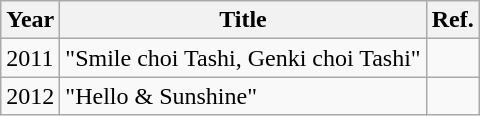<table class="wikitable">
<tr>
<th>Year</th>
<th>Title</th>
<th>Ref.</th>
</tr>
<tr>
<td>2011</td>
<td>"Smile choi Tashi, Genki choi Tashi"</td>
<td></td>
</tr>
<tr>
<td>2012</td>
<td>"Hello & Sunshine"</td>
<td></td>
</tr>
</table>
